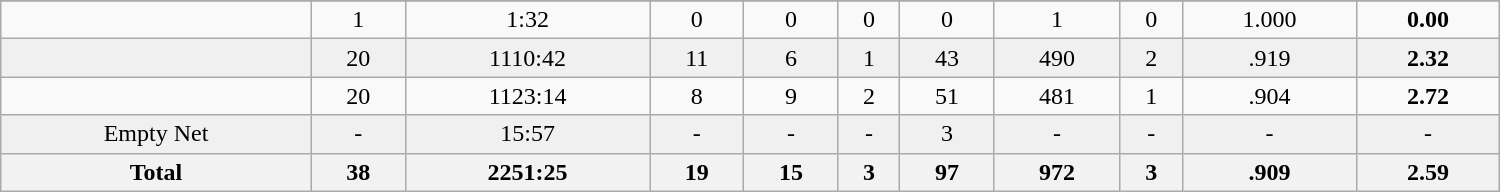<table class="wikitable sortable" width ="1000">
<tr align="center">
</tr>
<tr align="center" bgcolor="">
<td></td>
<td>1</td>
<td>1:32</td>
<td>0</td>
<td>0</td>
<td>0</td>
<td>0</td>
<td>1</td>
<td>0</td>
<td>1.000</td>
<td><strong>0.00</strong></td>
</tr>
<tr align="center" bgcolor="f0f0f0">
<td></td>
<td>20</td>
<td>1110:42</td>
<td>11</td>
<td>6</td>
<td>1</td>
<td>43</td>
<td>490</td>
<td>2</td>
<td>.919</td>
<td><strong>2.32</strong></td>
</tr>
<tr align="center" bgcolor="">
<td></td>
<td>20</td>
<td>1123:14</td>
<td>8</td>
<td>9</td>
<td>2</td>
<td>51</td>
<td>481</td>
<td>1</td>
<td>.904</td>
<td><strong>2.72</strong></td>
</tr>
<tr align="center" bgcolor="f0f0f0">
<td>Empty Net</td>
<td>-</td>
<td>15:57</td>
<td>-</td>
<td>-</td>
<td>-</td>
<td>3</td>
<td>-</td>
<td>-</td>
<td>-</td>
<td>-</td>
</tr>
<tr>
<th>Total</th>
<th>38</th>
<th>2251:25</th>
<th>19</th>
<th>15</th>
<th>3</th>
<th>97</th>
<th>972</th>
<th>3</th>
<th>.909</th>
<th>2.59</th>
</tr>
</table>
